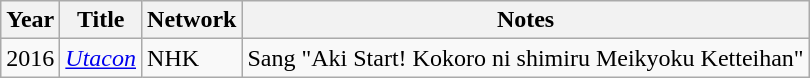<table class="wikitable">
<tr>
<th>Year</th>
<th>Title</th>
<th>Network</th>
<th>Notes</th>
</tr>
<tr>
<td>2016</td>
<td><em><a href='#'>Utacon</a></em></td>
<td>NHK</td>
<td>Sang "Aki Start! Kokoro ni shimiru Meikyoku Ketteihan"</td>
</tr>
</table>
